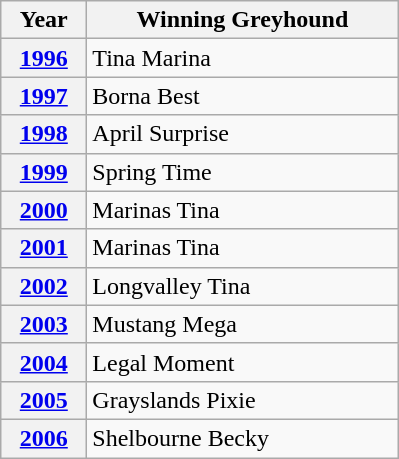<table class="wikitable">
<tr>
<th width=50>Year</th>
<th width=200>Winning Greyhound</th>
</tr>
<tr>
<th><a href='#'>1996</a></th>
<td>Tina Marina</td>
</tr>
<tr>
<th><a href='#'>1997</a></th>
<td>Borna Best</td>
</tr>
<tr>
<th><a href='#'>1998</a></th>
<td>April Surprise</td>
</tr>
<tr>
<th><a href='#'>1999</a></th>
<td>Spring Time</td>
</tr>
<tr>
<th><a href='#'>2000</a></th>
<td>Marinas Tina</td>
</tr>
<tr>
<th><a href='#'>2001</a></th>
<td>Marinas Tina</td>
</tr>
<tr>
<th><a href='#'>2002</a></th>
<td>Longvalley Tina</td>
</tr>
<tr>
<th><a href='#'>2003</a></th>
<td>Mustang Mega</td>
</tr>
<tr>
<th><a href='#'>2004</a></th>
<td>Legal Moment</td>
</tr>
<tr>
<th><a href='#'>2005</a></th>
<td>Grayslands Pixie</td>
</tr>
<tr>
<th><a href='#'>2006</a></th>
<td>Shelbourne Becky</td>
</tr>
</table>
